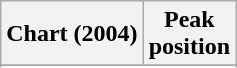<table class="wikitable sortable plainrowheaders" style="text-align:center">
<tr>
<th scope="col">Chart (2004)</th>
<th scope="col">Peak<br> position</th>
</tr>
<tr>
</tr>
<tr>
</tr>
</table>
